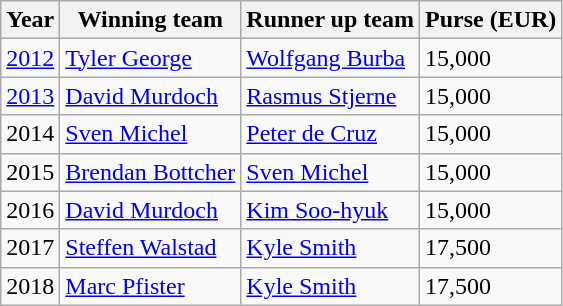<table class="wikitable">
<tr>
<th>Year</th>
<th>Winning team</th>
<th>Runner up team</th>
<th>Purse (EUR)</th>
</tr>
<tr>
<td><a href='#'>2012</a></td>
<td> <a href='#'>Tyler George</a></td>
<td> <a href='#'>Wolfgang Burba</a></td>
<td>15,000</td>
</tr>
<tr>
<td><a href='#'>2013</a></td>
<td> <a href='#'>David Murdoch</a></td>
<td> <a href='#'>Rasmus Stjerne</a></td>
<td>15,000</td>
</tr>
<tr>
<td>2014</td>
<td> <a href='#'>Sven Michel</a></td>
<td> <a href='#'>Peter de Cruz</a></td>
<td>15,000</td>
</tr>
<tr>
<td>2015</td>
<td> <a href='#'>Brendan Bottcher</a></td>
<td> <a href='#'>Sven Michel</a></td>
<td>15,000</td>
</tr>
<tr>
<td>2016</td>
<td> <a href='#'>David Murdoch</a></td>
<td> <a href='#'>Kim Soo-hyuk</a></td>
<td>15,000</td>
</tr>
<tr>
<td>2017</td>
<td> <a href='#'>Steffen Walstad</a></td>
<td> <a href='#'>Kyle Smith</a></td>
<td>17,500</td>
</tr>
<tr>
<td>2018</td>
<td> <a href='#'>Marc Pfister</a></td>
<td> <a href='#'>Kyle Smith</a></td>
<td>17,500</td>
</tr>
</table>
